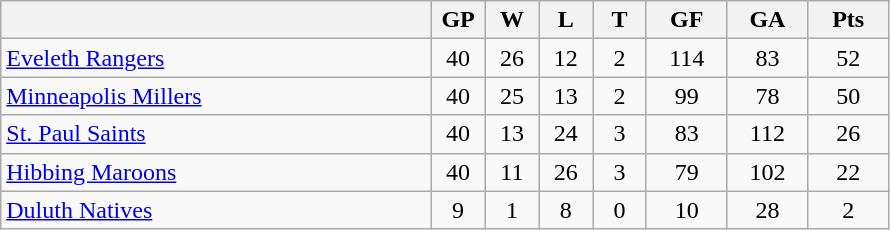<table class="wikitable">
<tr>
<th width="40%"></th>
<th width="5%">GP</th>
<th width="5%">W</th>
<th width="5%">L</th>
<th width="5%">T</th>
<th width="7.5%">GF</th>
<th width="7.5%">GA</th>
<th width="7.5%">Pts</th>
</tr>
<tr align="center">
<td align="left"><a href='#'>Eveleth Rangers</a></td>
<td>40</td>
<td>26</td>
<td>12</td>
<td>2</td>
<td>114</td>
<td>83</td>
<td>52</td>
</tr>
<tr align="center">
<td align="left"><a href='#'>Minneapolis Millers</a></td>
<td>40</td>
<td>25</td>
<td>13</td>
<td>2</td>
<td>99</td>
<td>78</td>
<td>50</td>
</tr>
<tr align="center">
<td align="left"><a href='#'>St. Paul Saints</a></td>
<td>40</td>
<td>13</td>
<td>24</td>
<td>3</td>
<td>83</td>
<td>112</td>
<td>26</td>
</tr>
<tr align="center">
<td align="left"><a href='#'>Hibbing Maroons</a></td>
<td>40</td>
<td>11</td>
<td>26</td>
<td>3</td>
<td>79</td>
<td>102</td>
<td>22</td>
</tr>
<tr align="center">
<td align="left"><a href='#'>Duluth Natives</a></td>
<td>9</td>
<td>1</td>
<td>8</td>
<td>0</td>
<td>10</td>
<td>28</td>
<td>2</td>
</tr>
</table>
